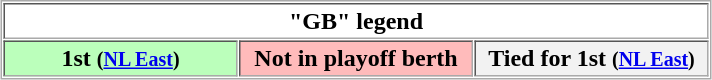<table align="center" border="1" cellpadding="2" cellspacing="1" style="border:1px solid #aaa">
<tr>
<th colspan="4">"GB" legend</th>
</tr>
<tr>
<th bgcolor="bbffbb" width="150px">1st <small>(<a href='#'>NL East</a>)</small></th>
<th bgcolor="ffbbbb" width="150px">Not in playoff berth</th>
<th bgcolor="f2f2f2" width="150px">Tied for 1st <small>(<a href='#'>NL East</a>)</small></th>
</tr>
</table>
